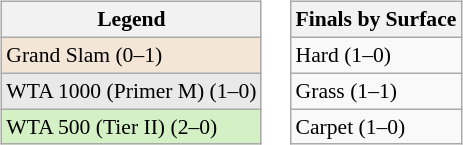<table>
<tr valign=top>
<td><br><table class=wikitable style=font-size:90%>
<tr>
<th>Legend</th>
</tr>
<tr>
<td bgcolor=f3e6d7>Grand Slam (0–1)</td>
</tr>
<tr>
<td style="background:#e9e9e9;">WTA 1000 (Primer M) (1–0)</td>
</tr>
<tr>
<td style="background:#d4f1c5;">WTA 500 (Tier II) (2–0)</td>
</tr>
</table>
</td>
<td><br><table class=wikitable style=font-size:90%>
<tr>
<th>Finals by Surface</th>
</tr>
<tr>
<td>Hard (1–0)</td>
</tr>
<tr>
<td>Grass (1–1)</td>
</tr>
<tr>
<td>Carpet (1–0)</td>
</tr>
</table>
</td>
</tr>
</table>
